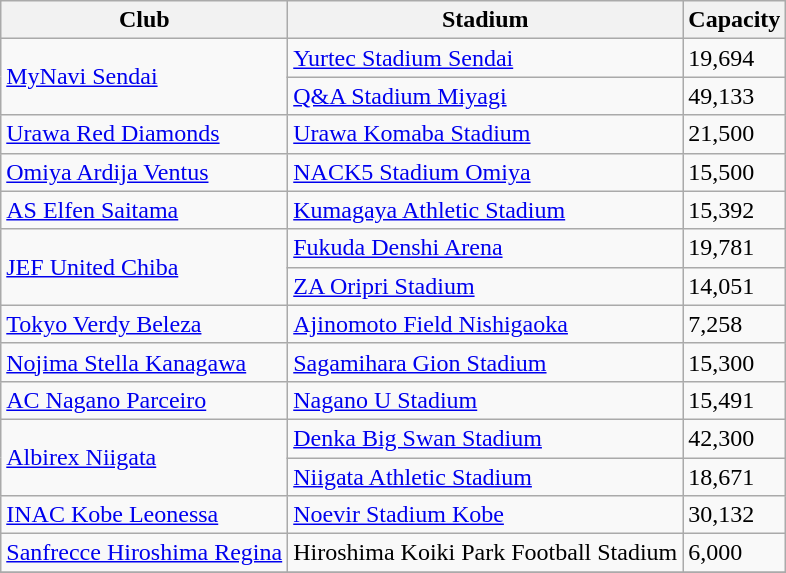<table class="wikitable sortable">
<tr>
<th>Club</th>
<th>Stadium</th>
<th>Capacity</th>
</tr>
<tr>
<td rowspan=2><a href='#'>MyNavi Sendai</a></td>
<td><a href='#'>Yurtec Stadium Sendai</a></td>
<td>19,694</td>
</tr>
<tr>
<td><a href='#'>Q&A Stadium Miyagi</a></td>
<td>49,133</td>
</tr>
<tr>
<td><a href='#'>Urawa Red Diamonds</a></td>
<td><a href='#'>Urawa Komaba Stadium</a></td>
<td>21,500</td>
</tr>
<tr>
<td><a href='#'>Omiya Ardija Ventus</a></td>
<td><a href='#'>NACK5 Stadium Omiya</a></td>
<td>15,500</td>
</tr>
<tr>
<td><a href='#'>AS Elfen Saitama</a></td>
<td><a href='#'>Kumagaya Athletic Stadium</a></td>
<td>15,392</td>
</tr>
<tr>
<td rowspan=2><a href='#'>JEF United Chiba</a></td>
<td><a href='#'>Fukuda Denshi Arena</a></td>
<td>19,781</td>
</tr>
<tr>
<td><a href='#'>ZA Oripri Stadium</a></td>
<td>14,051</td>
</tr>
<tr>
<td><a href='#'>Tokyo Verdy Beleza</a></td>
<td><a href='#'>Ajinomoto Field Nishigaoka</a></td>
<td>7,258</td>
</tr>
<tr>
<td><a href='#'>Nojima Stella Kanagawa</a></td>
<td><a href='#'>Sagamihara Gion Stadium</a></td>
<td>15,300</td>
</tr>
<tr>
<td><a href='#'>AC Nagano Parceiro</a></td>
<td><a href='#'>Nagano U Stadium</a></td>
<td>15,491</td>
</tr>
<tr>
<td rowspan=2><a href='#'>Albirex Niigata</a></td>
<td><a href='#'>Denka Big Swan Stadium</a></td>
<td>42,300</td>
</tr>
<tr>
<td><a href='#'>Niigata Athletic Stadium</a></td>
<td>18,671</td>
</tr>
<tr>
<td><a href='#'>INAC Kobe Leonessa</a></td>
<td><a href='#'>Noevir Stadium Kobe</a></td>
<td>30,132</td>
</tr>
<tr>
<td><a href='#'>Sanfrecce Hiroshima Regina</a></td>
<td>Hiroshima Koiki Park Football Stadium</td>
<td>6,000</td>
</tr>
<tr>
</tr>
</table>
